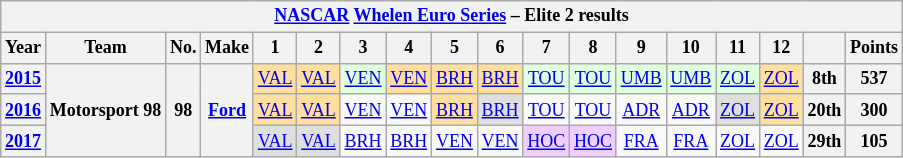<table class="wikitable" style="text-align:center; font-size:75%">
<tr>
<th colspan=21><a href='#'>NASCAR</a> <a href='#'>Whelen Euro Series</a> – Elite 2 results</th>
</tr>
<tr>
<th>Year</th>
<th>Team</th>
<th>No.</th>
<th>Make</th>
<th>1</th>
<th>2</th>
<th>3</th>
<th>4</th>
<th>5</th>
<th>6</th>
<th>7</th>
<th>8</th>
<th>9</th>
<th>10</th>
<th>11</th>
<th>12</th>
<th></th>
<th>Points</th>
</tr>
<tr>
<th><a href='#'>2015</a></th>
<th rowspan=3>Motorsport 98</th>
<th rowspan=3>98</th>
<th rowspan=3><a href='#'>Ford</a></th>
<td style="background-color:#FFDF9F"><a href='#'>VAL</a><br></td>
<td style="background-color:#FFDF9F"><a href='#'>VAL</a><br></td>
<td style="background-color:#DFFFDF"><a href='#'>VEN</a><br></td>
<td style="background-color:#FFDF9F"><a href='#'>VEN</a><br></td>
<td style="background-color:#FFDF9F"><a href='#'>BRH</a><br></td>
<td style="background-color:#FFDF9F"><a href='#'>BRH</a><br></td>
<td style="background-color:#DFFFDF"><a href='#'>TOU</a><br></td>
<td style="background-color:#DFFFDF"><a href='#'>TOU</a><br></td>
<td style="background-color:#DFFFDF"><a href='#'>UMB</a><br></td>
<td style="background-color:#DFFFDF"><a href='#'>UMB</a><br></td>
<td style="background-color:#DFFFDF"><a href='#'>ZOL</a><br></td>
<td style="background-color:#FFDF9F"><a href='#'>ZOL</a><br></td>
<th>8th</th>
<th>537</th>
</tr>
<tr>
<th><a href='#'>2016</a></th>
<td style="background-color:#FFDF9F"><a href='#'>VAL</a><br></td>
<td style="background-color:#FFDF9F"><a href='#'>VAL</a><br></td>
<td><a href='#'>VEN</a></td>
<td><a href='#'>VEN</a></td>
<td style="background-color:#FFDF9F"><a href='#'>BRH</a><br></td>
<td style="background-color:#DFDFDF"><a href='#'>BRH</a><br></td>
<td><a href='#'>TOU</a></td>
<td><a href='#'>TOU</a></td>
<td><a href='#'>ADR</a></td>
<td><a href='#'>ADR</a></td>
<td style="background-color:#DFDFDF"><a href='#'>ZOL</a><br></td>
<td style="background-color:#FFDF9F"><a href='#'>ZOL</a><br></td>
<th>20th</th>
<th>300</th>
</tr>
<tr>
<th><a href='#'>2017</a></th>
<td style="background-color:#DFDFDF"><a href='#'>VAL</a><br></td>
<td style="background-color:#DFDFDF"><a href='#'>VAL</a><br></td>
<td><a href='#'>BRH</a></td>
<td><a href='#'>BRH</a></td>
<td><a href='#'>VEN</a></td>
<td><a href='#'>VEN</a></td>
<td style="background-color:#EFCFFF"><a href='#'>HOC</a><br></td>
<td style="background-color:#EFCFFF"><a href='#'>HOC</a><br></td>
<td><a href='#'>FRA</a></td>
<td><a href='#'>FRA</a></td>
<td><a href='#'>ZOL</a></td>
<td><a href='#'>ZOL</a></td>
<th>29th</th>
<th>105</th>
</tr>
</table>
